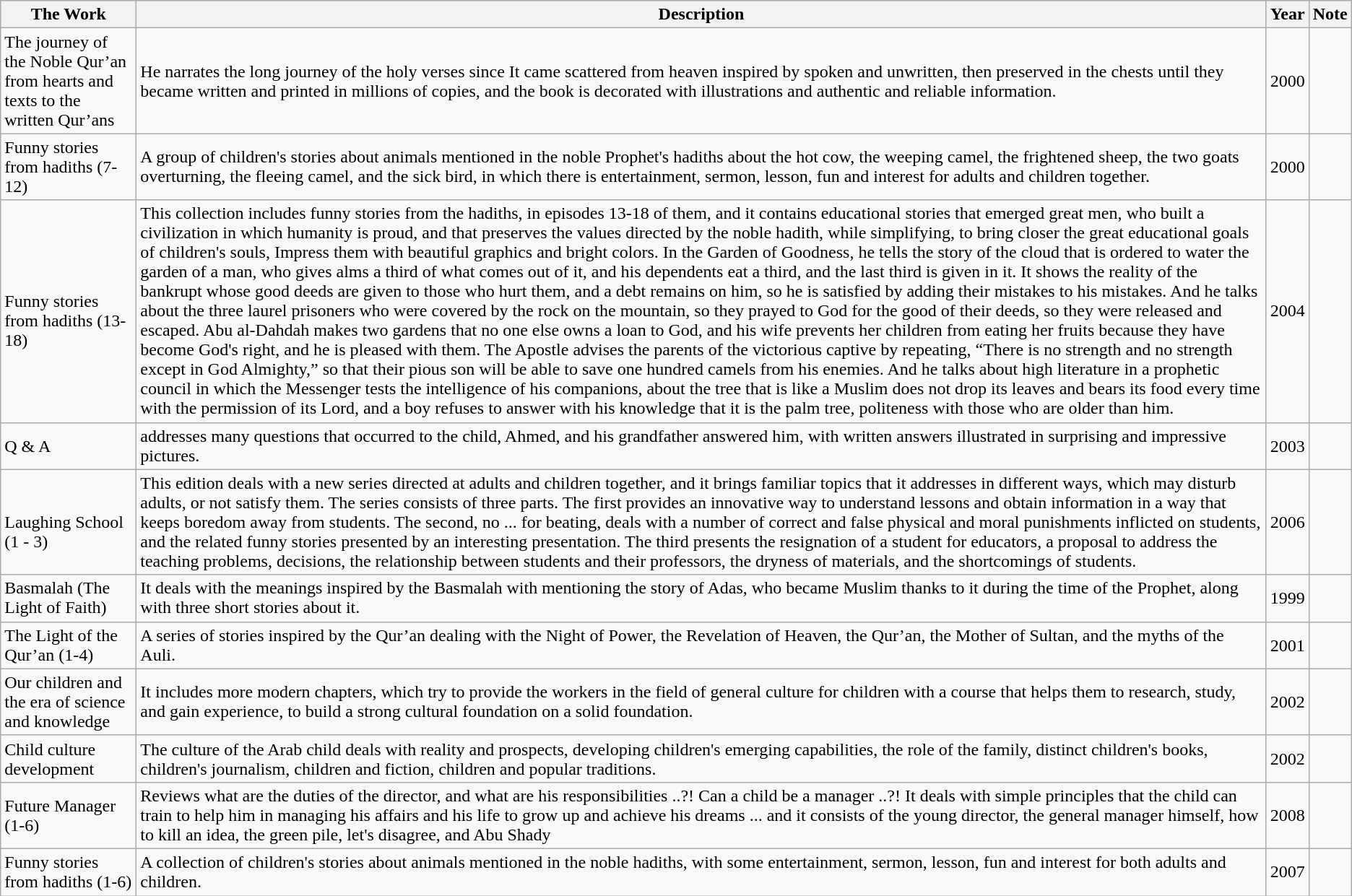<table class="wikitable">
<tr>
<th>The Work</th>
<th>Description</th>
<th>Year</th>
<th>Note</th>
</tr>
<tr>
<td>The journey of the Noble Qur’an from hearts and texts to the  written Qur’ans</td>
<td>He narrates the long journey of the holy verses since It came  scattered from heaven inspired by spoken and unwritten, then preserved in the  chests until they became written and printed in millions of copies, and the  book is decorated with illustrations and authentic and reliable information.</td>
<td>2000</td>
<td></td>
</tr>
<tr>
<td>Funny stories from hadiths (7-12)</td>
<td>A group of children's stories about animals mentioned in the  noble Prophet's hadiths about the hot cow, the weeping camel, the frightened  sheep, the two goats overturning, the fleeing camel, and the sick bird, in  which there is entertainment, sermon, lesson, fun and interest for adults and  children together.</td>
<td>2000</td>
<td></td>
</tr>
<tr>
<td><br>Funny stories from hadiths (13-18)</td>
<td>This collection includes funny stories from the hadiths, in  episodes 13-18 of them, and it contains educational stories that emerged  great men, who built a civilization in which humanity is proud, and that  preserves the values directed by the noble hadith, while simplifying, to  bring closer the great educational goals of children's souls, Impress them  with beautiful graphics and bright colors. In the Garden of Goodness, he  tells the story of the cloud that is ordered to water the garden of a man,  who gives alms a third of what comes out of it, and his dependents eat a  third, and the last third is given in it. It shows the reality of the  bankrupt whose good deeds are given to those who hurt them, and a debt  remains on him, so he is satisfied by adding their mistakes to his mistakes.  And he talks about the three laurel prisoners who were covered by the rock on  the mountain, so they prayed to God for the good of their deeds, so they were  released and escaped. Abu al-Dahdah makes two gardens that no one else owns a  loan to God, and his wife prevents her children from eating her fruits  because they have become God's right, and he is pleased with them. The  Apostle advises the parents of the victorious captive by repeating, “There is  no strength and no strength except in God Almighty,” so that their pious son  will be able to save one hundred camels from his enemies. And he talks about  high literature in a prophetic council in which the Messenger tests the  intelligence of his companions, about the tree that is like a Muslim does not  drop its leaves and bears its food every time with the permission of its  Lord, and a boy refuses to answer with his knowledge that it is the palm  tree, politeness with those who are older than him.</td>
<td>2004</td>
<td></td>
</tr>
<tr>
<td>Q & A</td>
<td>addresses many questions that occurred to the child, Ahmed,  and his grandfather answered him, with written answers illustrated in  surprising and impressive pictures.</td>
<td>2003</td>
<td></td>
</tr>
<tr>
<td><br>Laughing School (1 - 3)</td>
<td>This edition deals with a new series directed at adults and children together, and it brings familiar topics that it addresses in different ways, which may disturb adults, or not satisfy them. The series consists of three parts. The first provides an innovative way to understand lessons and obtain information in a way that keeps boredom away from students. The second, no ... for beating, deals with a number of correct and false physical and moral punishments inflicted on students, and the related funny stories presented by an interesting presentation. The third presents the resignation of a student for educators, a proposal to address the teaching problems, decisions, the relationship between students and their professors, the dryness of materials, and the shortcomings of students.</td>
<td>2006</td>
<td></td>
</tr>
<tr>
<td>Basmalah (The Light of Faith)</td>
<td>It deals with the meanings inspired by the Basmalah with  mentioning the story of Adas, who became Muslim thanks to it during the time  of the Prophet, along with three short stories about it.</td>
<td>1999</td>
<td></td>
</tr>
<tr>
<td>The Light of the Qur’an (1-4)</td>
<td>A series of stories inspired by the Qur’an dealing with  the Night of Power, the Revelation of Heaven, the Qur’an, the Mother of  Sultan, and the myths of the Auli.</td>
<td>2001</td>
<td></td>
</tr>
<tr>
<td>Our children and the era of science and knowledge</td>
<td>It includes more modern chapters, which try to provide the  workers in the field of general culture for children with a course that helps  them to research, study, and gain experience, to build a strong cultural  foundation on a solid foundation.</td>
<td>2002</td>
<td></td>
</tr>
<tr>
<td>Child culture development</td>
<td>The culture of the Arab child deals with reality and prospects, developing children's emerging capabilities, the role of the family, distinct children's books, children's journalism, children and fiction, children and popular traditions.</td>
<td>2002</td>
<td></td>
</tr>
<tr>
<td>Future Manager (1-6)</td>
<td>Reviews what are the duties of the director, and what are his  responsibilities ..?! Can a child be a manager ..?! It deals with simple  principles that the child can train to help him in managing his affairs and  his life to grow up and achieve his dreams ... and it consists of the young  director, the general manager himself, how to kill an idea, the green pile,  let's disagree, and Abu Shady</td>
<td>2008</td>
<td></td>
</tr>
<tr>
<td>Funny stories from hadiths (1-6)</td>
<td>A collection of children's stories about animals mentioned in  the noble hadiths, with some entertainment, sermon, lesson, fun and interest  for both adults and children.</td>
<td>2007</td>
<td></td>
</tr>
</table>
